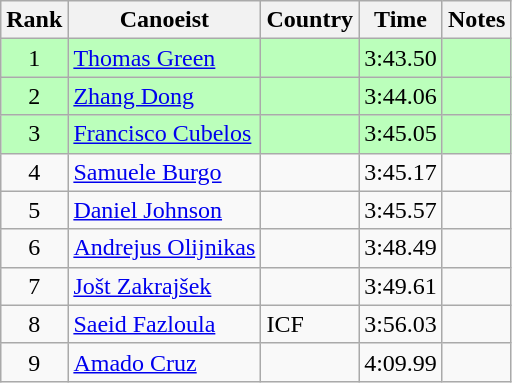<table class="wikitable" style="text-align:center">
<tr>
<th>Rank</th>
<th>Canoeist</th>
<th>Country</th>
<th>Time</th>
<th>Notes</th>
</tr>
<tr bgcolor=bbffbb>
<td>1</td>
<td align="left"><a href='#'>Thomas Green</a></td>
<td align="left"></td>
<td>3:43.50</td>
<td></td>
</tr>
<tr bgcolor=bbffbb>
<td>2</td>
<td align="left"><a href='#'>Zhang Dong</a></td>
<td align="left"></td>
<td>3:44.06</td>
<td></td>
</tr>
<tr bgcolor=bbffbb>
<td>3</td>
<td align="left"><a href='#'>Francisco Cubelos</a></td>
<td align="left"></td>
<td>3:45.05</td>
<td></td>
</tr>
<tr>
<td>4</td>
<td align="left"><a href='#'>Samuele Burgo</a></td>
<td align="left"></td>
<td>3:45.17</td>
<td></td>
</tr>
<tr>
<td>5</td>
<td align="left"><a href='#'>Daniel Johnson</a></td>
<td align="left"></td>
<td>3:45.57</td>
<td></td>
</tr>
<tr>
<td>6</td>
<td align="left"><a href='#'>Andrejus Olijnikas</a></td>
<td align="left"></td>
<td>3:48.49</td>
<td></td>
</tr>
<tr>
<td>7</td>
<td align="left"><a href='#'>Jošt Zakrajšek</a></td>
<td align="left"></td>
<td>3:49.61</td>
<td></td>
</tr>
<tr>
<td>8</td>
<td align="left"><a href='#'>Saeid Fazloula</a></td>
<td align="left">ICF</td>
<td>3:56.03</td>
<td></td>
</tr>
<tr>
<td>9</td>
<td align="left"><a href='#'>Amado Cruz</a></td>
<td align="left"></td>
<td>4:09.99</td>
<td></td>
</tr>
</table>
